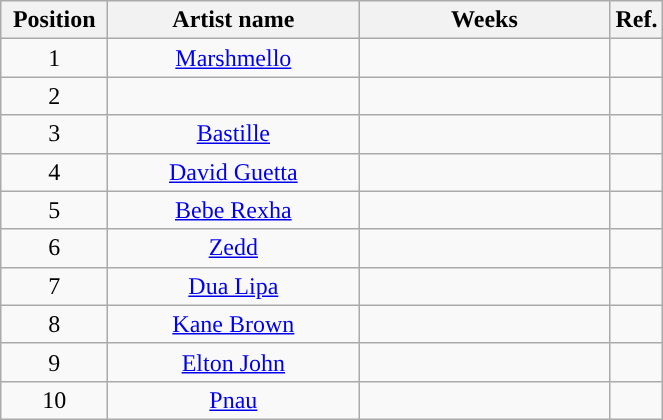<table class="wikitable sortable plainrowheaders" style="text-align:center;">
<tr>
<th scope="col" style="width:4em;" class="unsortable">Position</th>
<th scope="col" style="width:10em;">Artist name</th>
<th scope="col" style="width:10em;">Weeks</th>
<th scope="col" style="width:1em;">Ref.</th>
</tr>
<tr>
<td>1</td>
<td><a href='#'>Marshmello</a></td>
<td></td>
<td></td>
</tr>
<tr>
<td>2</td>
<td></td>
<td></td>
<td></td>
</tr>
<tr>
<td>3</td>
<td><a href='#'>Bastille</a></td>
<td></td>
<td></td>
</tr>
<tr>
<td>4</td>
<td><a href='#'>David Guetta</a></td>
<td></td>
<td></td>
</tr>
<tr>
<td>5</td>
<td><a href='#'>Bebe Rexha</a></td>
<td></td>
<td></td>
</tr>
<tr>
<td>6</td>
<td><a href='#'>Zedd</a></td>
<td></td>
<td></td>
</tr>
<tr>
<td>7</td>
<td><a href='#'>Dua Lipa</a></td>
<td></td>
<td></td>
</tr>
<tr>
<td>8</td>
<td><a href='#'>Kane Brown</a></td>
<td></td>
<td></td>
</tr>
<tr>
<td>9</td>
<td><a href='#'>Elton John</a></td>
<td></td>
<td></td>
</tr>
<tr>
<td>10</td>
<td><a href='#'>Pnau</a></td>
<td></td>
<td></td>
</tr>
</table>
